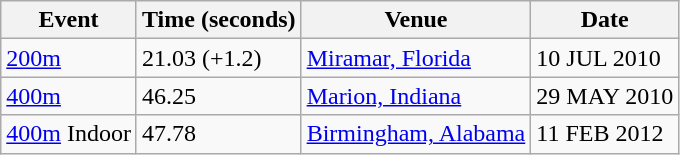<table class=wikitable>
<tr>
<th>Event</th>
<th>Time (seconds)</th>
<th>Venue</th>
<th>Date</th>
</tr>
<tr>
<td><a href='#'>200m</a></td>
<td>21.03 (+1.2)</td>
<td><a href='#'>Miramar, Florida</a></td>
<td>10 JUL 2010</td>
</tr>
<tr>
<td><a href='#'>400m</a></td>
<td>46.25</td>
<td><a href='#'>Marion, Indiana</a></td>
<td>29 MAY 2010</td>
</tr>
<tr>
<td><a href='#'>400m</a> Indoor</td>
<td>47.78</td>
<td><a href='#'>Birmingham, Alabama</a></td>
<td>11 FEB 2012</td>
</tr>
</table>
